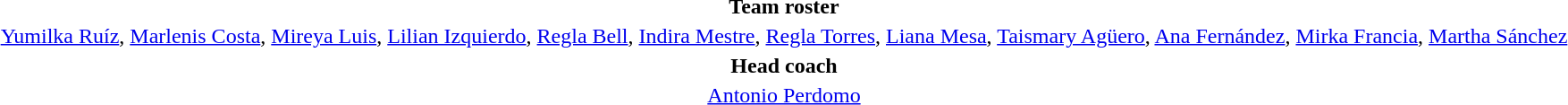<table style="text-align: center; margin-top: 2em; margin-left: auto; margin-right: auto">
<tr>
<td><strong>Team roster</strong></td>
</tr>
<tr>
<td><a href='#'>Yumilka Ruíz</a>, <a href='#'>Marlenis Costa</a>, <a href='#'>Mireya Luis</a>, <a href='#'>Lilian Izquierdo</a>, <a href='#'>Regla Bell</a>, <a href='#'>Indira Mestre</a>, <a href='#'>Regla Torres</a>, <a href='#'>Liana Mesa</a>, <a href='#'>Taismary Agüero</a>, <a href='#'>Ana Fernández</a>, <a href='#'>Mirka Francia</a>, <a href='#'>Martha Sánchez</a></td>
</tr>
<tr>
<td><strong>Head coach</strong></td>
</tr>
<tr>
<td><a href='#'>Antonio Perdomo</a></td>
</tr>
<tr>
</tr>
</table>
